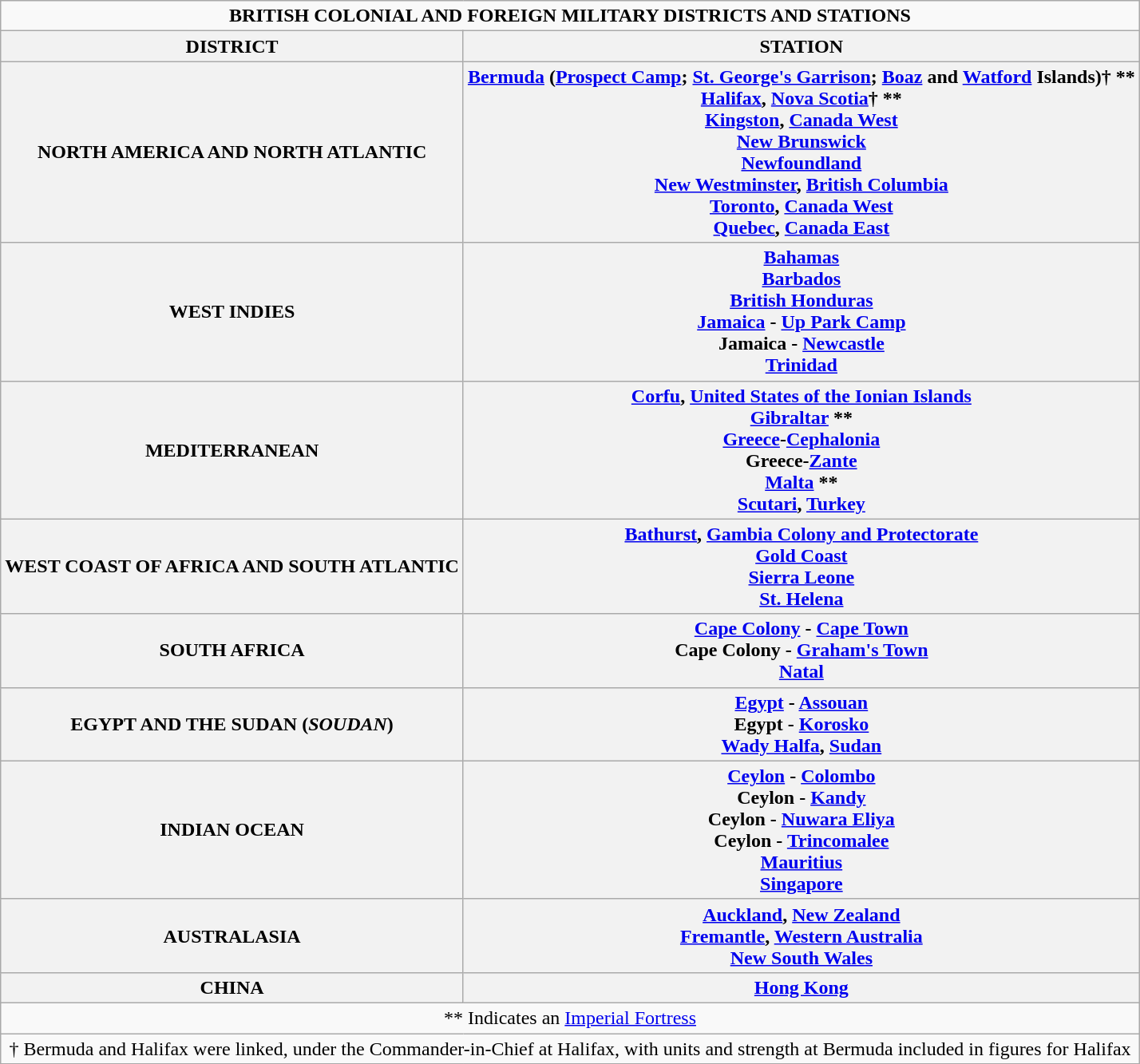<table class="wikitable" align="center">
<tr>
<td align="center" colspan=2><strong>BRITISH COLONIAL AND FOREIGN MILITARY DISTRICTS AND STATIONS</strong></td>
</tr>
<tr>
<th align="center" colspan=1>DISTRICT</th>
<th align="center" colspan=1>STATION</th>
</tr>
<tr>
<th align="center">NORTH AMERICA AND NORTH ATLANTIC</th>
<th align="center"><a href='#'>Bermuda</a> (<a href='#'>Prospect Camp</a>; <a href='#'>St. George's Garrison</a>; <a href='#'>Boaz</a> and <a href='#'>Watford</a> Islands)† **<br><a href='#'>Halifax</a>, <a href='#'>Nova Scotia</a>† **<br><a href='#'>Kingston</a>, <a href='#'>Canada West</a><br><a href='#'>New Brunswick</a><br><a href='#'>Newfoundland</a><br><a href='#'>New Westminster</a>, <a href='#'>British Columbia</a><br><a href='#'>Toronto</a>, <a href='#'>Canada West</a><br><a href='#'>Quebec</a>, <a href='#'>Canada East</a></th>
</tr>
<tr>
<th align="center">WEST INDIES</th>
<th align="center"><a href='#'>Bahamas</a><br><a href='#'>Barbados</a><br><a href='#'>British Honduras</a><br><a href='#'>Jamaica</a> - <a href='#'>Up Park Camp</a><br>Jamaica - <a href='#'>Newcastle</a><br><a href='#'>Trinidad</a></th>
</tr>
<tr>
<th align="center">MEDITERRANEAN</th>
<th align="center"><a href='#'>Corfu</a>, <a href='#'>United States of the Ionian Islands</a><br><a href='#'>Gibraltar</a> **<br><a href='#'>Greece</a>-<a href='#'>Cephalonia</a><br>Greece-<a href='#'>Zante</a><br><a href='#'>Malta</a> **<br><a href='#'>Scutari</a>, <a href='#'>Turkey</a></th>
</tr>
<tr>
<th align="center">WEST COAST OF AFRICA AND SOUTH ATLANTIC</th>
<th align="center"><a href='#'>Bathurst</a>, <a href='#'>Gambia Colony and Protectorate</a><br><a href='#'>Gold Coast</a><br><a href='#'>Sierra Leone</a><br><a href='#'>St. Helena</a></th>
</tr>
<tr>
<th align="center">SOUTH AFRICA</th>
<th align="center"><a href='#'>Cape Colony</a> - <a href='#'>Cape Town</a><br>Cape Colony - <a href='#'>Graham's Town</a><br><a href='#'>Natal</a></th>
</tr>
<tr>
<th align="center">EGYPT AND THE SUDAN (<em>SOUDAN</em>)</th>
<th align="center"><a href='#'>Egypt</a> - <a href='#'>Assouan</a><br>Egypt - <a href='#'>Korosko</a><br><a href='#'>Wady Halfa</a>, <a href='#'>Sudan</a></th>
</tr>
<tr>
<th align="center">INDIAN OCEAN</th>
<th align="center"><a href='#'>Ceylon</a> - <a href='#'>Colombo</a><br>Ceylon - <a href='#'>Kandy</a><br>Ceylon - <a href='#'>Nuwara Eliya</a><br>Ceylon - <a href='#'>Trincomalee</a><br><a href='#'>Mauritius</a><br><a href='#'>Singapore</a></th>
</tr>
<tr>
<th align="center">AUSTRALASIA</th>
<th align="center"><a href='#'>Auckland</a>, <a href='#'>New Zealand</a><br><a href='#'>Fremantle</a>, <a href='#'>Western Australia</a><br><a href='#'>New South Wales</a></th>
</tr>
<tr>
<th align="center">CHINA</th>
<th align="center"><a href='#'>Hong Kong</a></th>
</tr>
<tr>
<td align="center" colspan=2>** Indicates an <a href='#'>Imperial Fortress</a></td>
</tr>
<tr>
<td align="center" colspan=2>† Bermuda and Halifax were linked, under the Commander-in-Chief at Halifax, with units and strength at Bermuda included in figures for Halifax</td>
</tr>
<tr>
</tr>
</table>
